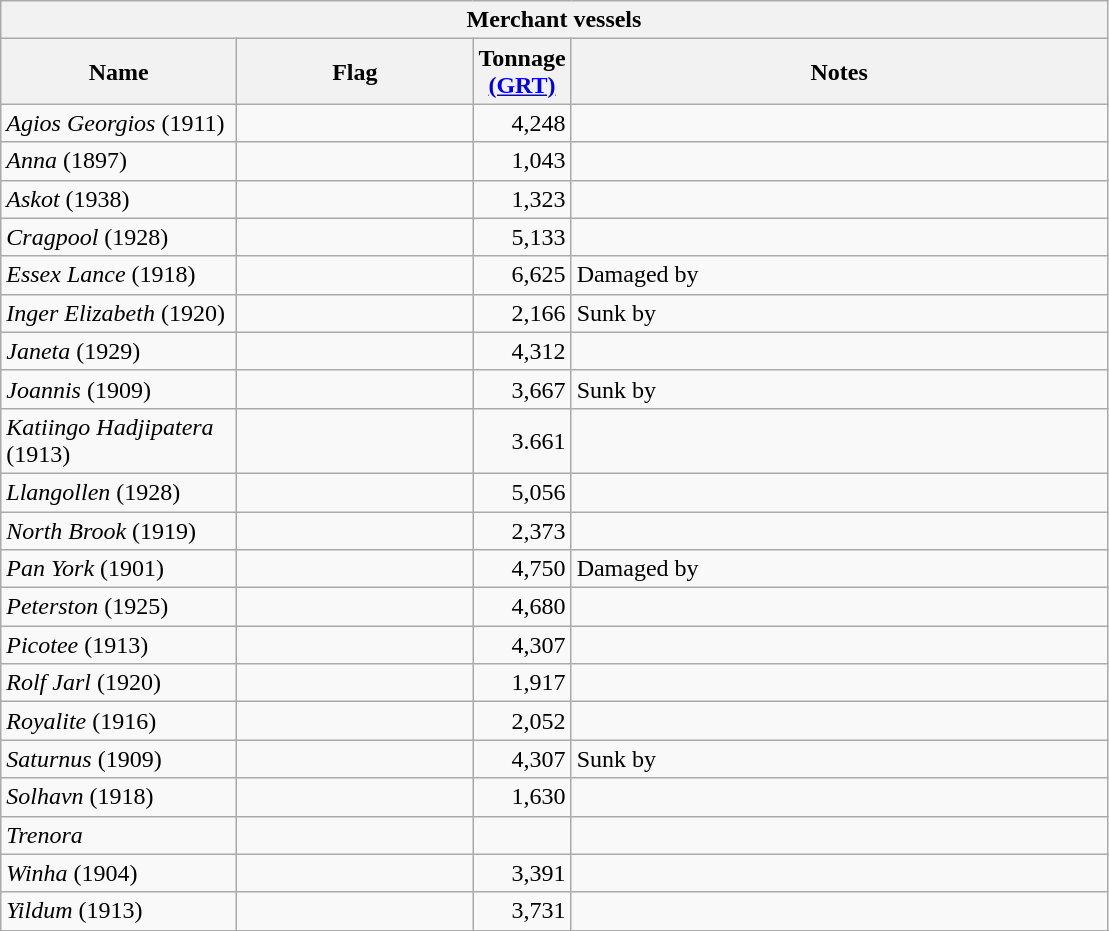<table class="wikitable sortable">
<tr>
<th colspan=4 align=center>Merchant vessels</th>
</tr>
<tr>
<th scope="col" width="150px">Name</th>
<th scope="col" width="150px">Flag</th>
<th scope="col" width="30px">Tonnage <a href='#'>(GRT)</a></th>
<th scope="col" width="350px">Notes</th>
</tr>
<tr>
<td align="left"><em>Agios Georgios</em> (1911)</td>
<td align="left"></td>
<td align="right">4,248</td>
<td align="left"></td>
</tr>
<tr>
<td align="left"><em>Anna</em> (1897)</td>
<td align="left"></td>
<td align="right">1,043</td>
<td align="left"></td>
</tr>
<tr>
<td align="left"><em>Askot</em> (1938)</td>
<td align="left"></td>
<td align="right">1,323</td>
<td align="left"></td>
</tr>
<tr>
<td align="left"><em>Cragpool</em> (1928)</td>
<td align="left"></td>
<td align="right">5,133</td>
<td align="left"></td>
</tr>
<tr>
<td align="left"><em>Essex Lance</em> (1918)</td>
<td align="left"></td>
<td align="right">6,625</td>
<td align="left">Damaged by </td>
</tr>
<tr>
<td align="left"><em>Inger Elizabeth</em> (1920)</td>
<td align="left"></td>
<td align="right">2,166</td>
<td align="left">Sunk by </td>
</tr>
<tr>
<td align="left"><em>Janeta</em> (1929)</td>
<td align="left"></td>
<td align="right">4,312</td>
<td align="left"></td>
</tr>
<tr>
<td align="left"><em>Joannis</em> (1909)</td>
<td align="left"></td>
<td align="right">3,667</td>
<td align="left">Sunk by </td>
</tr>
<tr>
<td align="left"><em>Katiingo Hadjipatera</em> (1913)</td>
<td align="left"></td>
<td align="right">3.661</td>
<td align="left"></td>
</tr>
<tr>
<td align="left"><em>Llangollen</em> (1928)</td>
<td align="left"></td>
<td align="right">5,056</td>
<td align="left"></td>
</tr>
<tr>
<td align="left"><em>North Brook</em> (1919)</td>
<td align="left"></td>
<td align="right">2,373</td>
<td align="left"></td>
</tr>
<tr>
<td align="left"><em>Pan York</em> (1901)</td>
<td align="left"></td>
<td align="right">4,750</td>
<td align="left">Damaged by </td>
</tr>
<tr>
<td align="left"><em>Peterston</em> (1925)</td>
<td align="left"></td>
<td align="right">4,680</td>
<td align="left"></td>
</tr>
<tr>
<td align="left"><em>Picotee</em> (1913)</td>
<td align="left"></td>
<td align="right">4,307</td>
<td align="left"></td>
</tr>
<tr>
<td align="left"><em>Rolf Jarl</em> (1920)</td>
<td align="left"></td>
<td align="right">1,917</td>
<td align="left"></td>
</tr>
<tr>
<td align="left"><em>Royalite</em> (1916)</td>
<td align="left"></td>
<td align="right">2,052</td>
<td align="left"></td>
</tr>
<tr>
<td align="left"><em>Saturnus</em> (1909)</td>
<td align="left"></td>
<td align="right">4,307</td>
<td align="left">Sunk by </td>
</tr>
<tr>
<td align="left"><em>Solhavn</em> (1918)</td>
<td align="left"></td>
<td align="right">1,630</td>
<td align="left"></td>
</tr>
<tr>
<td align="left"><em>Trenora</em></td>
<td align="left"></td>
<td align="right"></td>
<td align="left"></td>
</tr>
<tr>
<td align="left"><em>Winha</em> (1904)</td>
<td align="left"></td>
<td align="right">3,391</td>
<td align="left"></td>
</tr>
<tr>
<td align="left"><em>Yildum</em> (1913)</td>
<td align="left"></td>
<td align="right">3,731</td>
<td align="left"></td>
</tr>
<tr>
</tr>
</table>
